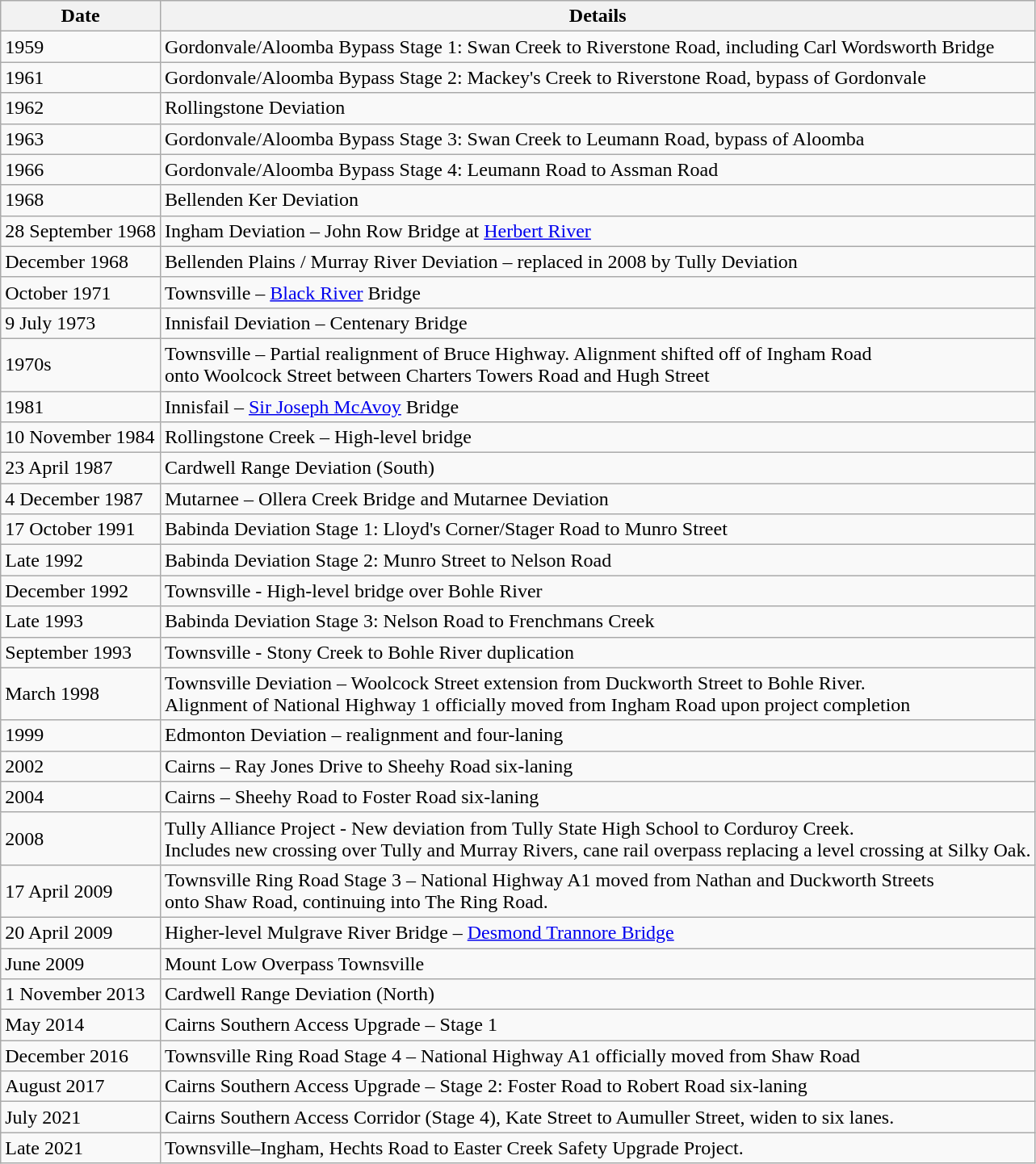<table class="wikitable sortable">
<tr>
<th>Date</th>
<th>Details</th>
</tr>
<tr>
<td>1959</td>
<td>Gordonvale/Aloomba Bypass Stage 1: Swan Creek to Riverstone Road, including Carl Wordsworth Bridge</td>
</tr>
<tr>
<td>1961</td>
<td>Gordonvale/Aloomba Bypass Stage 2: Mackey's Creek to Riverstone Road, bypass of Gordonvale</td>
</tr>
<tr>
<td>1962</td>
<td>Rollingstone Deviation</td>
</tr>
<tr>
<td>1963</td>
<td>Gordonvale/Aloomba Bypass Stage 3: Swan Creek to Leumann Road, bypass of Aloomba</td>
</tr>
<tr>
<td>1966</td>
<td>Gordonvale/Aloomba Bypass Stage 4: Leumann Road to Assman Road</td>
</tr>
<tr>
<td>1968</td>
<td>Bellenden Ker Deviation</td>
</tr>
<tr>
<td>28 September 1968</td>
<td>Ingham Deviation – John Row Bridge at <a href='#'>Herbert River</a></td>
</tr>
<tr>
<td>December 1968</td>
<td>Bellenden Plains / Murray River Deviation – replaced in 2008 by Tully Deviation</td>
</tr>
<tr>
<td>October 1971</td>
<td>Townsville – <a href='#'>Black River</a> Bridge</td>
</tr>
<tr>
<td>9 July 1973</td>
<td>Innisfail Deviation – Centenary Bridge</td>
</tr>
<tr>
<td>1970s</td>
<td>Townsville – Partial realignment of Bruce Highway.  Alignment shifted off of Ingham Road<br>  onto Woolcock Street between Charters Towers Road and Hugh Street</td>
</tr>
<tr>
<td>1981</td>
<td>Innisfail – <a href='#'>Sir Joseph McAvoy</a> Bridge</td>
</tr>
<tr>
<td>10 November 1984</td>
<td>Rollingstone Creek – High-level bridge</td>
</tr>
<tr>
<td>23 April 1987</td>
<td>Cardwell Range Deviation (South)</td>
</tr>
<tr>
<td>4 December 1987</td>
<td>Mutarnee – Ollera Creek Bridge and Mutarnee Deviation</td>
</tr>
<tr>
<td>17 October 1991</td>
<td>Babinda Deviation Stage 1: Lloyd's Corner/Stager Road to Munro Street</td>
</tr>
<tr>
<td>Late 1992</td>
<td>Babinda Deviation Stage 2: Munro Street to Nelson Road</td>
</tr>
<tr>
<td>December 1992</td>
<td>Townsville - High-level bridge over Bohle River</td>
</tr>
<tr>
<td>Late 1993</td>
<td>Babinda Deviation Stage 3: Nelson Road to Frenchmans Creek</td>
</tr>
<tr>
<td>September 1993</td>
<td>Townsville - Stony Creek to Bohle River duplication</td>
</tr>
<tr>
<td>March 1998</td>
<td>Townsville Deviation – Woolcock Street extension from Duckworth Street to Bohle River.<br>  Alignment of National Highway 1 officially moved from Ingham Road upon project completion</td>
</tr>
<tr>
<td>1999</td>
<td>Edmonton Deviation – realignment and four-laning</td>
</tr>
<tr>
<td>2002</td>
<td>Cairns – Ray Jones Drive to Sheehy Road six-laning</td>
</tr>
<tr>
<td>2004</td>
<td>Cairns – Sheehy Road to Foster Road six-laning</td>
</tr>
<tr>
<td>2008</td>
<td>Tully Alliance Project - New deviation from Tully State High School to Corduroy Creek.  <br> Includes new crossing over Tully and Murray Rivers, cane rail overpass replacing a level crossing at Silky Oak.</td>
</tr>
<tr>
<td>17 April 2009</td>
<td>Townsville Ring Road Stage 3 – National Highway A1 moved from Nathan and Duckworth Streets <br> onto Shaw Road, continuing into The Ring Road.</td>
</tr>
<tr>
<td>20 April 2009</td>
<td>Higher-level Mulgrave River Bridge – <a href='#'>Desmond Trannore Bridge</a></td>
</tr>
<tr>
<td>June 2009</td>
<td>Mount Low Overpass Townsville</td>
</tr>
<tr>
<td>1 November 2013</td>
<td>Cardwell Range Deviation (North)</td>
</tr>
<tr>
<td>May 2014</td>
<td>Cairns Southern Access Upgrade – Stage 1</td>
</tr>
<tr>
<td>December 2016</td>
<td>Townsville Ring Road Stage 4 – National Highway A1 officially moved from Shaw Road</td>
</tr>
<tr>
<td>August 2017</td>
<td>Cairns Southern Access Upgrade – Stage 2: Foster Road to Robert Road six-laning</td>
</tr>
<tr>
<td>July 2021</td>
<td>Cairns Southern Access Corridor (Stage 4), Kate Street to Aumuller Street, widen to six lanes.</td>
</tr>
<tr>
<td>Late 2021</td>
<td>Townsville–Ingham, Hechts Road to Easter Creek Safety Upgrade Project.</td>
</tr>
</table>
